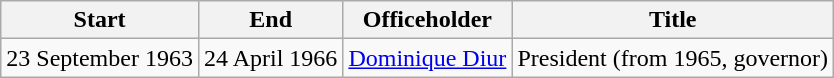<table class=wikitable sortable>
<tr>
<th>Start</th>
<th>End</th>
<th>Officeholder</th>
<th>Title</th>
</tr>
<tr>
<td>23 September 1963</td>
<td>24 April 1966</td>
<td><a href='#'>Dominique Diur</a></td>
<td>President (from 1965, governor)</td>
</tr>
</table>
